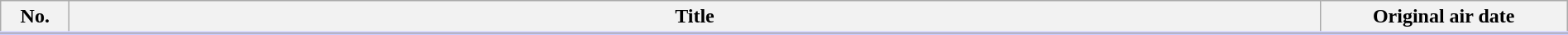<table class="wikitable" style="width:100%; margin:auto; background:#FFF;">
<tr style="border-bottom: 3px solid #CCF;">
<th style="width:3em;">No.</th>
<th>Title</th>
<th style="width:12em;">Original air date</th>
</tr>
<tr>
</tr>
</table>
